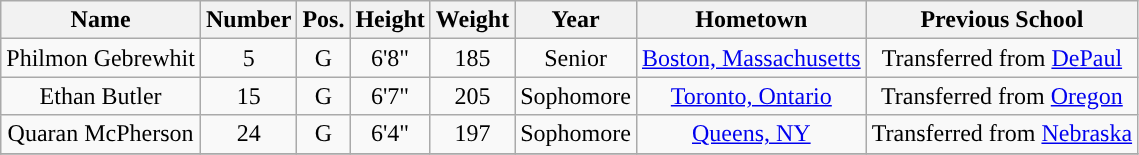<table class="wikitable sortable sortable" style="text-align: center">
<tr align=center>
<th style="background:#">Name</th>
<th style="background:#">Number</th>
<th style="background:#">Pos.</th>
<th style="background:#">Height</th>
<th style="background:#">Weight</th>
<th style="background:#">Year</th>
<th style="background:#">Hometown</th>
<th style="background:#">Previous School</th>
</tr>
<tr>
<td>Philmon Gebrewhit</td>
<td>5</td>
<td>G</td>
<td>6'8"</td>
<td>185</td>
<td>Senior</td>
<td><a href='#'>Boston, Massachusetts</a></td>
<td>Transferred from <a href='#'>DePaul</a></td>
</tr>
<tr>
<td>Ethan Butler</td>
<td>15</td>
<td>G</td>
<td>6'7"</td>
<td>205</td>
<td>Sophomore</td>
<td><a href='#'>Toronto, Ontario</a></td>
<td>Transferred from <a href='#'>Oregon</a></td>
</tr>
<tr>
<td>Quaran McPherson</td>
<td>24</td>
<td>G</td>
<td>6'4"</td>
<td>197</td>
<td>Sophomore</td>
<td><a href='#'>Queens, NY</a></td>
<td>Transferred from <a href='#'>Nebraska</a></td>
</tr>
<tr>
</tr>
</table>
